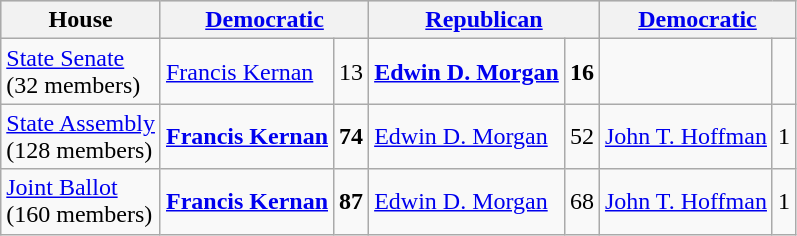<table class=wikitable>
<tr bgcolor=lightgrey>
<th>House</th>
<th colspan=2><a href='#'>Democratic</a></th>
<th colspan=2><a href='#'>Republican</a></th>
<th colspan=2><a href='#'>Democratic</a></th>
</tr>
<tr>
<td><a href='#'>State Senate</a> <br>(32 members)</td>
<td><a href='#'>Francis Kernan</a></td>
<td align=right>13</td>
<td><strong><a href='#'>Edwin D. Morgan</a></strong></td>
<td align=right><strong>16</strong></td>
<td></td>
<td></td>
</tr>
<tr>
<td><a href='#'>State Assembly</a> <br>(128 members)</td>
<td><strong><a href='#'>Francis Kernan</a></strong></td>
<td align=right><strong>74</strong></td>
<td><a href='#'>Edwin D. Morgan</a></td>
<td align=right>52</td>
<td><a href='#'>John T. Hoffman</a></td>
<td align=right>1</td>
</tr>
<tr>
<td><a href='#'>Joint Ballot</a> <br>(160 members)</td>
<td><strong><a href='#'>Francis Kernan</a></strong></td>
<td align=right><strong>87</strong></td>
<td><a href='#'>Edwin D. Morgan</a></td>
<td align=right>68</td>
<td><a href='#'>John T. Hoffman</a></td>
<td align=right>1</td>
</tr>
</table>
